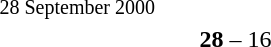<table style="text-align:center" width=400>
<tr>
<th width=15%></th>
<th width=10%></th>
<th width=15%></th>
<th width=10%></th>
</tr>
<tr align="left">
<td><small>28 September 2000</small></td>
</tr>
<tr>
<td align="right"><strong></strong></td>
<td><strong>28</strong> – 16</td>
<td align="left"><strong></strong></td>
<td></td>
</tr>
</table>
